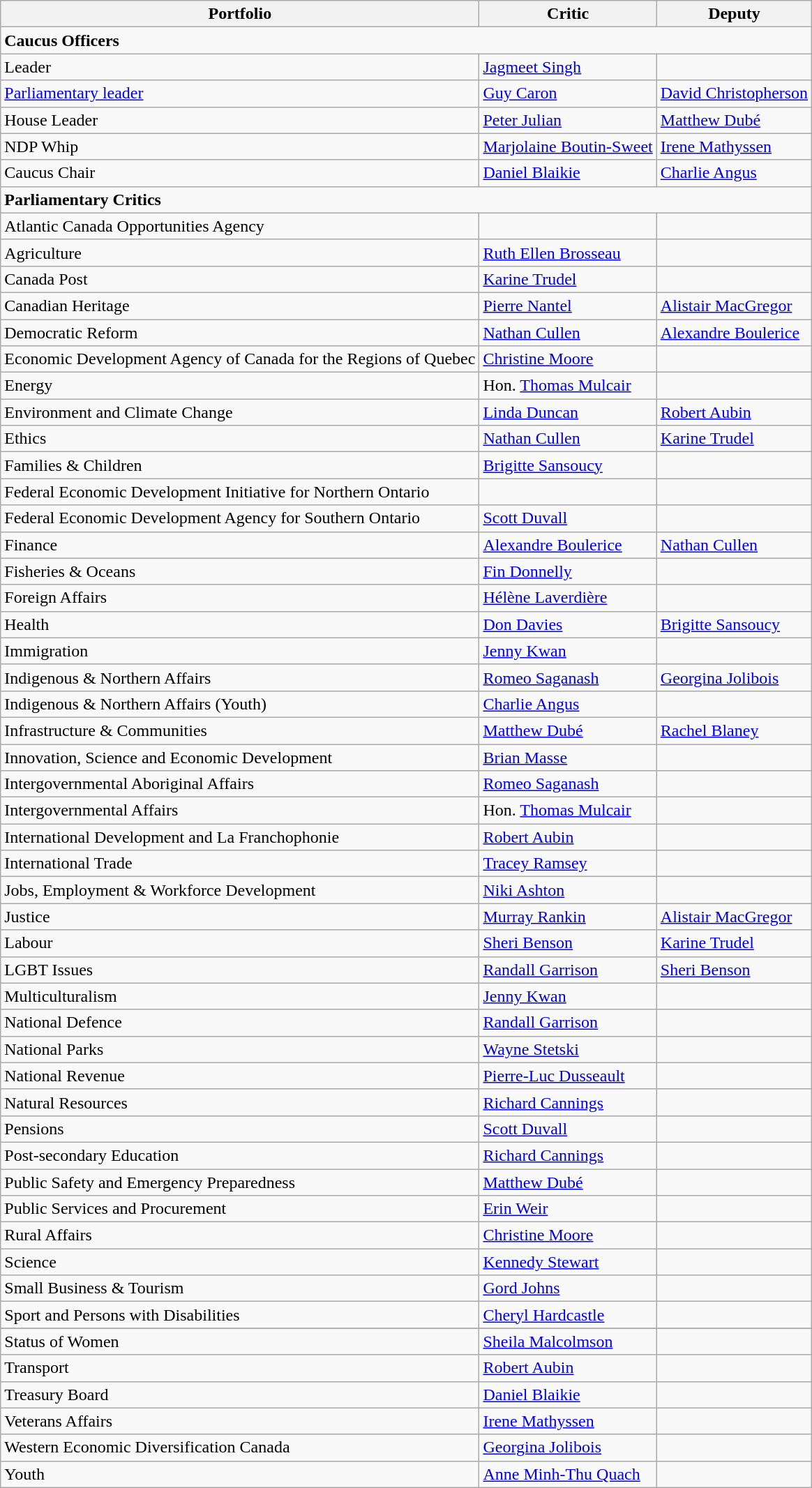<table class="wikitable">
<tr>
<th>Portfolio</th>
<th>Critic</th>
<th>Deputy</th>
</tr>
<tr>
<td colspan="3"><strong>Caucus Officers</strong></td>
</tr>
<tr>
<td>Leader</td>
<td><a href='#'>Jagmeet Singh</a></td>
<td></td>
</tr>
<tr>
<td><a href='#'>Parliamentary leader</a></td>
<td><a href='#'>Guy Caron</a></td>
<td><a href='#'>David Christopherson</a></td>
</tr>
<tr>
<td>House Leader</td>
<td><a href='#'>Peter Julian</a></td>
<td><a href='#'>Matthew Dubé</a></td>
</tr>
<tr>
<td>NDP Whip</td>
<td><a href='#'>Marjolaine Boutin-Sweet</a></td>
<td><a href='#'>Irene Mathyssen</a></td>
</tr>
<tr>
<td>Caucus Chair</td>
<td><a href='#'>Daniel Blaikie</a></td>
<td><a href='#'>Charlie Angus</a></td>
</tr>
<tr>
<td colspan="3"><strong>Parliamentary Critics</strong></td>
</tr>
<tr>
<td>Atlantic Canada Opportunities Agency</td>
<td></td>
<td></td>
</tr>
<tr>
<td>Agriculture</td>
<td><a href='#'>Ruth Ellen Brosseau</a></td>
<td></td>
</tr>
<tr>
<td>Canada Post</td>
<td><a href='#'>Karine Trudel</a></td>
<td></td>
</tr>
<tr>
<td>Canadian Heritage</td>
<td><a href='#'>Pierre Nantel</a></td>
<td><a href='#'>Alistair MacGregor</a></td>
</tr>
<tr>
<td>Democratic Reform</td>
<td><a href='#'>Nathan Cullen</a></td>
<td><a href='#'>Alexandre Boulerice</a></td>
</tr>
<tr>
<td>Economic Development Agency of Canada for the Regions of Quebec</td>
<td><a href='#'>Christine Moore</a></td>
<td></td>
</tr>
<tr>
<td>Energy</td>
<td>Hon. <a href='#'>Thomas Mulcair</a></td>
<td></td>
</tr>
<tr>
<td>Environment and Climate Change</td>
<td><a href='#'>Linda Duncan</a></td>
<td><a href='#'>Robert Aubin</a></td>
</tr>
<tr>
<td>Ethics</td>
<td><a href='#'>Nathan Cullen</a></td>
<td><a href='#'>Karine Trudel</a></td>
</tr>
<tr>
<td>Families & Children</td>
<td><a href='#'>Brigitte Sansoucy</a></td>
<td></td>
</tr>
<tr>
<td>Federal Economic Development Initiative for Northern Ontario</td>
<td></td>
<td></td>
</tr>
<tr>
<td>Federal Economic Development Agency for Southern Ontario</td>
<td><a href='#'>Scott Duvall</a></td>
<td></td>
</tr>
<tr>
<td>Finance</td>
<td><a href='#'>Alexandre Boulerice</a></td>
<td><a href='#'>Nathan Cullen</a></td>
</tr>
<tr>
<td>Fisheries & Oceans</td>
<td><a href='#'>Fin Donnelly</a></td>
<td></td>
</tr>
<tr>
<td>Foreign Affairs</td>
<td><a href='#'>Hélène Laverdière</a></td>
<td></td>
</tr>
<tr>
<td>Health</td>
<td><a href='#'>Don Davies</a></td>
<td><a href='#'>Brigitte Sansoucy</a></td>
</tr>
<tr>
<td>Immigration</td>
<td><a href='#'>Jenny Kwan</a></td>
<td></td>
</tr>
<tr>
<td>Indigenous & Northern Affairs</td>
<td><a href='#'>Romeo Saganash</a></td>
<td><a href='#'>Georgina Jolibois</a></td>
</tr>
<tr>
<td>Indigenous & Northern Affairs (Youth)</td>
<td><a href='#'>Charlie Angus</a></td>
<td></td>
</tr>
<tr>
<td>Infrastructure & Communities</td>
<td><a href='#'>Matthew Dubé</a></td>
<td><a href='#'>Rachel Blaney</a></td>
</tr>
<tr>
<td>Innovation, Science and Economic Development</td>
<td><a href='#'>Brian Masse</a></td>
<td></td>
</tr>
<tr>
<td>Intergovernmental Aboriginal Affairs</td>
<td><a href='#'>Romeo Saganash</a></td>
<td></td>
</tr>
<tr>
<td>Intergovernmental Affairs</td>
<td>Hon. <a href='#'>Thomas Mulcair</a></td>
<td></td>
</tr>
<tr>
<td>International Development and La Franchophonie</td>
<td><a href='#'>Robert Aubin</a></td>
<td></td>
</tr>
<tr>
<td>International Trade</td>
<td><a href='#'>Tracey Ramsey</a></td>
<td></td>
</tr>
<tr>
<td>Jobs, Employment & Workforce Development</td>
<td><a href='#'>Niki Ashton</a></td>
<td></td>
</tr>
<tr>
<td>Justice</td>
<td><a href='#'>Murray Rankin</a></td>
<td><a href='#'>Alistair MacGregor</a></td>
</tr>
<tr>
<td>Labour</td>
<td><a href='#'>Sheri Benson</a></td>
<td><a href='#'>Karine Trudel</a></td>
</tr>
<tr>
<td>LGBT Issues</td>
<td><a href='#'>Randall Garrison</a></td>
<td><a href='#'>Sheri Benson</a></td>
</tr>
<tr>
<td>Multiculturalism</td>
<td><a href='#'>Jenny Kwan</a></td>
<td></td>
</tr>
<tr>
<td>National Defence</td>
<td><a href='#'>Randall Garrison</a></td>
<td></td>
</tr>
<tr>
<td>National Parks</td>
<td><a href='#'>Wayne Stetski</a></td>
<td></td>
</tr>
<tr>
<td>National Revenue</td>
<td><a href='#'>Pierre-Luc Dusseault</a></td>
<td></td>
</tr>
<tr>
<td>Natural Resources</td>
<td><a href='#'>Richard Cannings</a></td>
<td></td>
</tr>
<tr>
<td>Pensions</td>
<td><a href='#'>Scott Duvall</a></td>
<td></td>
</tr>
<tr>
<td>Post-secondary Education</td>
<td><a href='#'>Richard Cannings</a></td>
<td></td>
</tr>
<tr>
<td>Public Safety and Emergency Preparedness</td>
<td><a href='#'>Matthew Dubé</a></td>
<td></td>
</tr>
<tr>
<td>Public Services and Procurement</td>
<td><a href='#'>Erin Weir</a></td>
<td></td>
</tr>
<tr>
<td>Rural Affairs</td>
<td><a href='#'>Christine Moore</a></td>
<td></td>
</tr>
<tr>
<td>Science</td>
<td><a href='#'>Kennedy Stewart</a></td>
<td></td>
</tr>
<tr>
<td>Small Business & Tourism</td>
<td><a href='#'>Gord Johns</a></td>
<td></td>
</tr>
<tr>
<td>Sport and Persons with Disabilities</td>
<td><a href='#'>Cheryl Hardcastle</a></td>
<td></td>
</tr>
<tr>
</tr>
<tr>
<td>Status of Women</td>
<td><a href='#'>Sheila Malcolmson</a></td>
<td></td>
</tr>
<tr>
<td>Transport</td>
<td><a href='#'>Robert Aubin</a></td>
<td></td>
</tr>
<tr>
<td>Treasury Board</td>
<td><a href='#'>Daniel Blaikie</a></td>
<td></td>
</tr>
<tr>
<td>Veterans Affairs</td>
<td><a href='#'>Irene Mathyssen</a></td>
<td></td>
</tr>
<tr>
<td>Western Economic Diversification Canada</td>
<td><a href='#'>Georgina Jolibois</a></td>
<td></td>
</tr>
<tr>
<td>Youth</td>
<td><a href='#'>Anne Minh-Thu Quach</a></td>
<td></td>
</tr>
</table>
